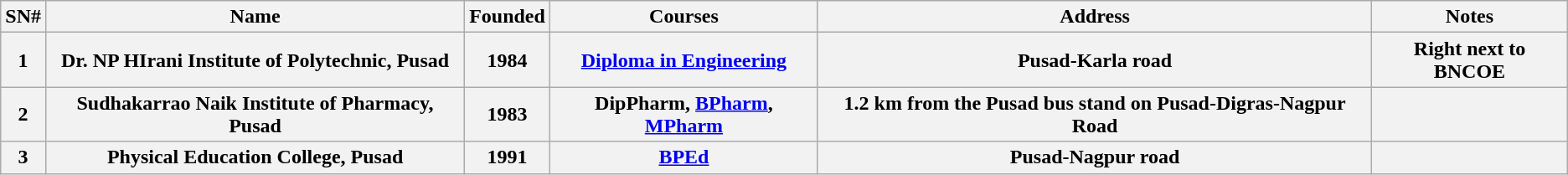<table class="wikitable">
<tr>
<th>SN#</th>
<th>Name</th>
<th>Founded</th>
<th>Courses</th>
<th>Address</th>
<th>Notes</th>
</tr>
<tr>
<th>1</th>
<th>Dr. NP HIrani Institute of Polytechnic, Pusad</th>
<th>1984</th>
<th><a href='#'>Diploma in Engineering</a></th>
<th>Pusad-Karla road</th>
<th>Right next to BNCOE</th>
</tr>
<tr>
<th>2</th>
<th>Sudhakarrao Naik Institute of Pharmacy, Pusad</th>
<th>1983</th>
<th>DipPharm, <a href='#'>BPharm</a>, <a href='#'>MPharm</a></th>
<th>1.2 km from the Pusad bus stand on Pusad-Digras-Nagpur Road</th>
<th></th>
</tr>
<tr>
<th>3</th>
<th>Physical Education College, Pusad</th>
<th>1991</th>
<th><a href='#'>BPEd</a></th>
<th>Pusad-Nagpur road</th>
<th></th>
</tr>
</table>
